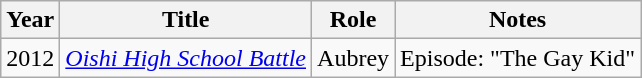<table class="wikitable sortable">
<tr>
<th>Year</th>
<th>Title</th>
<th>Role</th>
<th>Notes</th>
</tr>
<tr>
<td>2012</td>
<td><em><a href='#'>Oishi High School Battle</a></em></td>
<td>Aubrey</td>
<td>Episode: "The Gay Kid"</td>
</tr>
</table>
